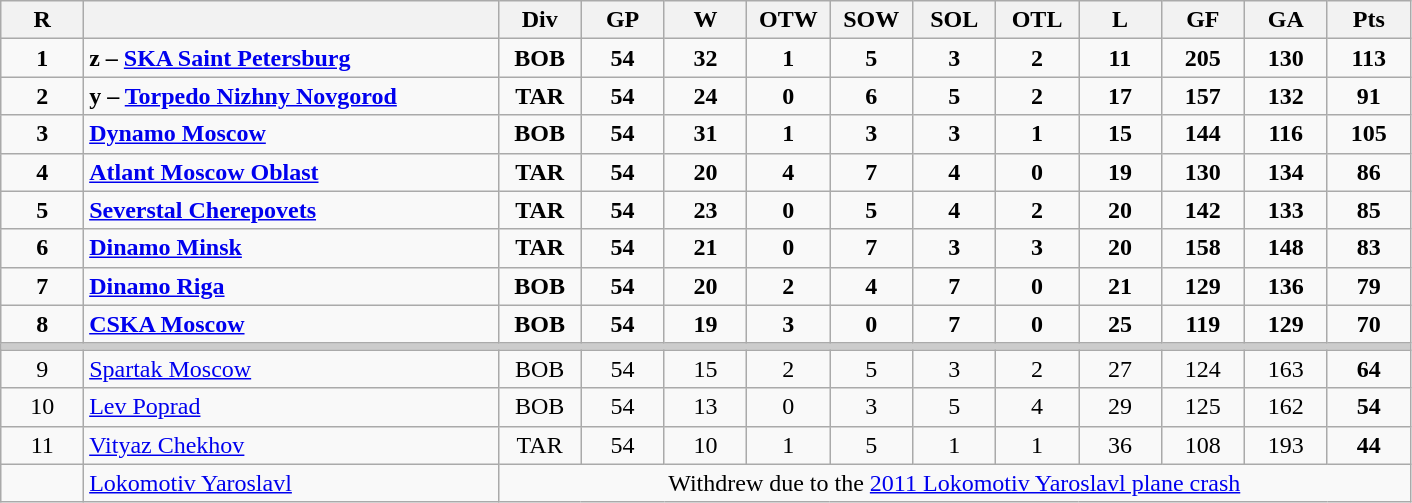<table class="wikitable sortable" style="text-align:center;">
<tr>
<th bgcolor="#DDDDFF" width="5%">R</th>
<th bgcolor="#DDDDFF" width="25%"></th>
<th bgcolor="#DDDDFF" width="5%">Div</th>
<th bgcolor="#DDDDFF" width="5%">GP</th>
<th bgcolor="#DDDDFF" width="5%">W</th>
<th bgcolor="#DDDDFF" width="5%">OTW</th>
<th bgcolor="#DDDDFF" width="5%">SOW</th>
<th bgcolor="#DDDDFF" width="5%">SOL</th>
<th bgcolor="#DDDDFF" width="5%">OTL</th>
<th bgcolor="#DDDDFF" width="5%">L</th>
<th bgcolor="#DDDDFF" width="5%">GF</th>
<th bgcolor="#DDDDFF" width="5%">GA</th>
<th bgcolor="#DDDDFF" width="5%">Pts</th>
</tr>
<tr>
<td><strong>1</strong></td>
<td align=left><strong>z – </strong> <strong><a href='#'>SKA Saint Petersburg</a></strong></td>
<td><strong>BOB</strong></td>
<td><strong>54</strong></td>
<td><strong>32</strong></td>
<td><strong>1</strong></td>
<td><strong>5</strong></td>
<td><strong>3</strong></td>
<td><strong>2</strong></td>
<td><strong>11</strong></td>
<td><strong>205</strong></td>
<td><strong>130</strong></td>
<td><strong>113</strong></td>
</tr>
<tr>
<td><strong>2</strong></td>
<td align=left><strong>y – </strong> <strong><a href='#'>Torpedo Nizhny Novgorod</a></strong></td>
<td><strong>TAR</strong></td>
<td><strong>54</strong></td>
<td><strong>24</strong></td>
<td><strong>0</strong></td>
<td><strong>6</strong></td>
<td><strong>5</strong></td>
<td><strong>2</strong></td>
<td><strong>17</strong></td>
<td><strong>157</strong></td>
<td><strong>132</strong></td>
<td><strong>91</strong></td>
</tr>
<tr>
<td><strong>3</strong></td>
<td align=left><strong><a href='#'>Dynamo Moscow</a></strong></td>
<td><strong>BOB</strong></td>
<td><strong>54</strong></td>
<td><strong>31</strong></td>
<td><strong>1</strong></td>
<td><strong>3</strong></td>
<td><strong>3</strong></td>
<td><strong>1</strong></td>
<td><strong>15</strong></td>
<td><strong>144</strong></td>
<td><strong>116</strong></td>
<td><strong>105</strong></td>
</tr>
<tr>
<td><strong>4</strong></td>
<td align=left><strong><a href='#'>Atlant Moscow Oblast</a></strong></td>
<td><strong>TAR</strong></td>
<td><strong>54</strong></td>
<td><strong>20</strong></td>
<td><strong>4</strong></td>
<td><strong>7</strong></td>
<td><strong>4</strong></td>
<td><strong>0</strong></td>
<td><strong>19</strong></td>
<td><strong>130</strong></td>
<td><strong>134</strong></td>
<td><strong>86</strong></td>
</tr>
<tr>
<td><strong>5</strong></td>
<td align=left><strong><a href='#'>Severstal Cherepovets</a></strong></td>
<td><strong>TAR</strong></td>
<td><strong>54</strong></td>
<td><strong>23</strong></td>
<td><strong>0</strong></td>
<td><strong>5</strong></td>
<td><strong>4</strong></td>
<td><strong>2</strong></td>
<td><strong>20</strong></td>
<td><strong>142</strong></td>
<td><strong>133</strong></td>
<td><strong>85</strong></td>
</tr>
<tr>
<td><strong>6</strong></td>
<td align=left><strong><a href='#'>Dinamo Minsk</a></strong></td>
<td><strong>TAR</strong></td>
<td><strong>54</strong></td>
<td><strong>21</strong></td>
<td><strong>0</strong></td>
<td><strong>7</strong></td>
<td><strong>3 </strong></td>
<td><strong>3</strong></td>
<td><strong>20</strong></td>
<td><strong>158</strong></td>
<td><strong>148</strong></td>
<td><strong>83</strong></td>
</tr>
<tr align=center style="background:">
<td><strong>7</strong></td>
<td align=left><strong><a href='#'>Dinamo Riga</a></strong></td>
<td><strong>BOB</strong></td>
<td><strong>54</strong></td>
<td><strong>20</strong></td>
<td><strong>2</strong></td>
<td><strong>4</strong></td>
<td><strong>7</strong></td>
<td><strong>0</strong></td>
<td><strong>21</strong></td>
<td><strong>129</strong></td>
<td><strong>136</strong></td>
<td><strong>79</strong></td>
</tr>
<tr>
<td><strong>8</strong></td>
<td align=left><strong><a href='#'>CSKA Moscow</a></strong></td>
<td><strong>BOB</strong></td>
<td><strong>54</strong></td>
<td><strong>19</strong></td>
<td><strong>3</strong></td>
<td><strong>0</strong></td>
<td><strong>7</strong></td>
<td><strong>0</strong></td>
<td><strong>25</strong></td>
<td><strong>119</strong></td>
<td><strong>129</strong></td>
<td><strong>70</strong></td>
</tr>
<tr class="unsortable" style="color:#cccccc;background-color:#cccccc;height:3px">
<td colspan="13" style="height:3px;font-size:1px"></td>
</tr>
<tr>
<td>9</td>
<td align=left><a href='#'>Spartak Moscow</a></td>
<td>BOB</td>
<td>54</td>
<td>15</td>
<td>2</td>
<td>5</td>
<td>3</td>
<td>2</td>
<td>27</td>
<td>124</td>
<td>163</td>
<td><strong>64</strong></td>
</tr>
<tr>
<td>10</td>
<td align=left><a href='#'>Lev Poprad</a></td>
<td>BOB</td>
<td>54</td>
<td>13</td>
<td>0</td>
<td>3</td>
<td>5</td>
<td>4</td>
<td>29</td>
<td>125</td>
<td>162</td>
<td><strong>54</strong></td>
</tr>
<tr>
<td>11</td>
<td align=left><a href='#'>Vityaz Chekhov</a></td>
<td>TAR</td>
<td>54</td>
<td>10</td>
<td>1</td>
<td>5</td>
<td>1</td>
<td>1</td>
<td>36</td>
<td>108</td>
<td>193</td>
<td><strong>44</strong></td>
</tr>
<tr align=center>
<td></td>
<td align=left><a href='#'>Lokomotiv Yaroslavl</a></td>
<td colspan="11">Withdrew due to the <a href='#'>2011 Lokomotiv Yaroslavl plane crash</a></td>
</tr>
</table>
